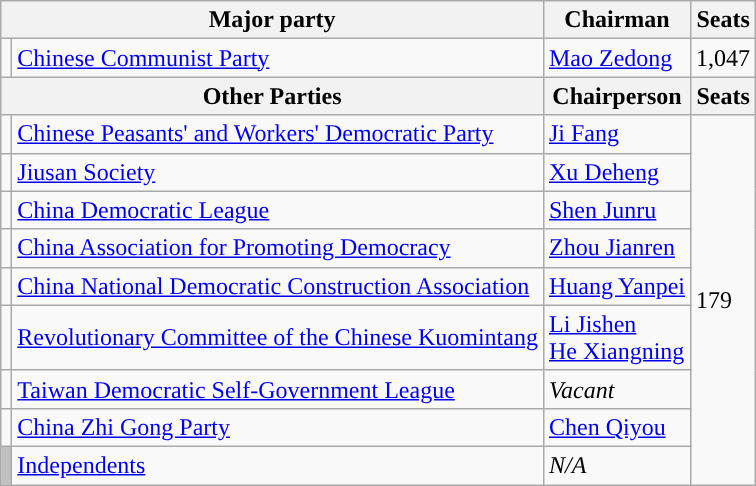<table class="wikitable">
<tr>
<th colspan="2">Major party</th>
<th>Chairman</th>
<th>Seats</th>
</tr>
<tr>
<td style="background: "></td>
<td><a href='#'>Chinese Communist Party</a></td>
<td><a href='#'>Mao Zedong</a></td>
<td>1,047</td>
</tr>
<tr>
<th colspan="2">Other Parties</th>
<th>Chairperson</th>
<th>Seats</th>
</tr>
<tr>
<td style="background: "></td>
<td><a href='#'>Chinese Peasants' and Workers' Democratic Party</a></td>
<td><a href='#'>Ji Fang</a></td>
<td rowspan="9">179</td>
</tr>
<tr>
<td style="background: "></td>
<td><a href='#'>Jiusan Society</a></td>
<td><a href='#'>Xu Deheng</a></td>
</tr>
<tr>
<td style="background: "></td>
<td><a href='#'>China Democratic League</a></td>
<td><a href='#'>Shen Junru</a></td>
</tr>
<tr>
<td style="background: "></td>
<td><a href='#'>China Association for Promoting Democracy</a></td>
<td><a href='#'>Zhou Jianren</a></td>
</tr>
<tr>
<td style="background: "></td>
<td><a href='#'>China National Democratic Construction Association</a></td>
<td><a href='#'>Huang Yanpei</a></td>
</tr>
<tr>
<td style="background: "></td>
<td><a href='#'>Revolutionary Committee of the Chinese Kuomintang</a></td>
<td><a href='#'>Li Jishen</a><br><a href='#'>He Xiangning</a></td>
</tr>
<tr>
<td style="background: "></td>
<td><a href='#'>Taiwan Democratic Self-Government League</a></td>
<td><em>Vacant</em></td>
</tr>
<tr>
<td style="background: "></td>
<td><a href='#'>China Zhi Gong Party</a></td>
<td><a href='#'>Chen Qiyou</a></td>
</tr>
<tr>
<td style="background: #C0C0C0"></td>
<td><a href='#'>Independents</a></td>
<td><em>N/A</em></td>
</tr>
</table>
